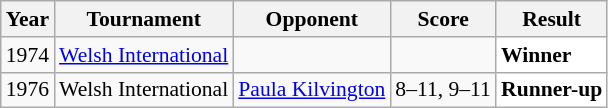<table class="sortable wikitable" style="font-size: 90%;">
<tr>
<th>Year</th>
<th>Tournament</th>
<th>Opponent</th>
<th>Score</th>
<th>Result</th>
</tr>
<tr>
<td align="center">1974</td>
<td align="left"><a href='#'>Welsh International</a></td>
<td align="left"></td>
<td align="left"></td>
<td style="text-align:left; background: white"> <strong>Winner</strong></td>
</tr>
<tr>
<td align="center">1976</td>
<td align="left">Welsh International</td>
<td align="left"> <a href='#'>Paula Kilvington</a></td>
<td align="left">8–11, 9–11</td>
<td style="text-align:left; background: white"> <strong>Runner-up</strong></td>
</tr>
</table>
